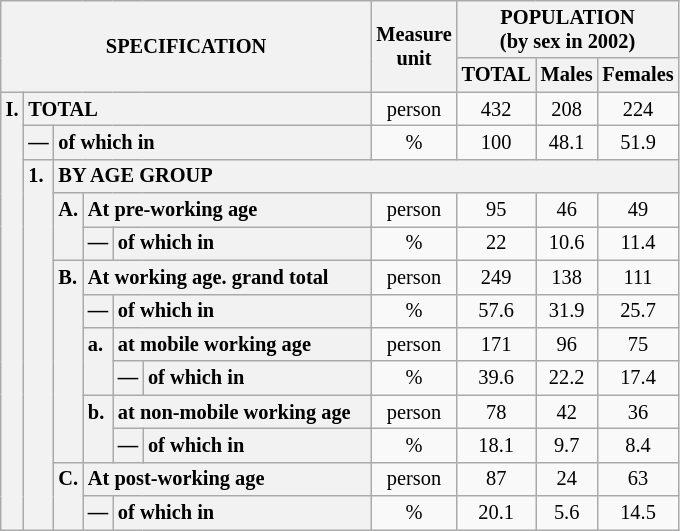<table class="wikitable" style="font-size:85%; text-align:center">
<tr>
<th rowspan="2" colspan="6">SPECIFICATION</th>
<th rowspan="2">Measure<br> unit</th>
<th colspan="3" rowspan="1">POPULATION<br> (by sex in 2002)</th>
</tr>
<tr>
<th>TOTAL</th>
<th>Males</th>
<th>Females</th>
</tr>
<tr>
<th style="text-align:left" valign="top" rowspan="13">I.</th>
<th style="text-align:left" colspan="5">TOTAL</th>
<td>person</td>
<td>432</td>
<td>208</td>
<td>224</td>
</tr>
<tr>
<th style="text-align:left" valign="top">—</th>
<th style="text-align:left" colspan="4">of which in</th>
<td>%</td>
<td>100</td>
<td>48.1</td>
<td>51.9</td>
</tr>
<tr>
<th style="text-align:left" valign="top" rowspan="11">1.</th>
<th style="text-align:left" colspan="19">BY AGE GROUP</th>
</tr>
<tr>
<th style="text-align:left" valign="top" rowspan="2">A.</th>
<th style="text-align:left" colspan="3">At pre-working age</th>
<td>person</td>
<td>95</td>
<td>46</td>
<td>49</td>
</tr>
<tr>
<th style="text-align:left" valign="top">—</th>
<th style="text-align:left" valign="top" colspan="2">of which in</th>
<td>%</td>
<td>22</td>
<td>10.6</td>
<td>11.4</td>
</tr>
<tr>
<th style="text-align:left" valign="top" rowspan="6">B.</th>
<th style="text-align:left" colspan="3">At working age. grand total</th>
<td>person</td>
<td>249</td>
<td>138</td>
<td>111</td>
</tr>
<tr>
<th style="text-align:left" valign="top">—</th>
<th style="text-align:left" valign="top" colspan="2">of which in</th>
<td>%</td>
<td>57.6</td>
<td>31.9</td>
<td>25.7</td>
</tr>
<tr>
<th style="text-align:left" valign="top" rowspan="2">a.</th>
<th style="text-align:left" colspan="2">at mobile working age</th>
<td>person</td>
<td>171</td>
<td>96</td>
<td>75</td>
</tr>
<tr>
<th style="text-align:left" valign="top">—</th>
<th style="text-align:left" valign="top" colspan="1">of which in                        </th>
<td>%</td>
<td>39.6</td>
<td>22.2</td>
<td>17.4</td>
</tr>
<tr>
<th style="text-align:left" valign="top" rowspan="2">b.</th>
<th style="text-align:left" colspan="2">at non-mobile working age</th>
<td>person</td>
<td>78</td>
<td>42</td>
<td>36</td>
</tr>
<tr>
<th style="text-align:left" valign="top">—</th>
<th style="text-align:left" valign="top" colspan="1">of which in                        </th>
<td>%</td>
<td>18.1</td>
<td>9.7</td>
<td>8.4</td>
</tr>
<tr>
<th style="text-align:left" valign="top" rowspan="2">C.</th>
<th style="text-align:left" colspan="3">At post-working age</th>
<td>person</td>
<td>87</td>
<td>24</td>
<td>63</td>
</tr>
<tr>
<th style="text-align:left" valign="top">—</th>
<th style="text-align:left" valign="top" colspan="2">of which in</th>
<td>%</td>
<td>20.1</td>
<td>5.6</td>
<td>14.5</td>
</tr>
</table>
